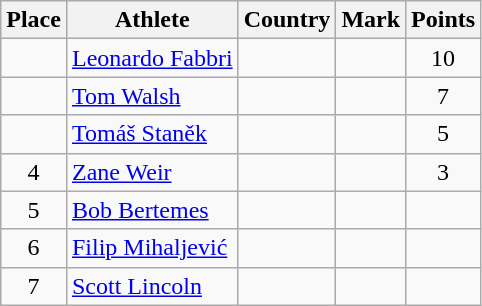<table class="wikitable">
<tr>
<th>Place</th>
<th>Athlete</th>
<th>Country</th>
<th>Mark</th>
<th>Points</th>
</tr>
<tr>
<td align=center></td>
<td><a href='#'>Leonardo Fabbri</a></td>
<td></td>
<td></td>
<td align=center>10</td>
</tr>
<tr>
<td align=center></td>
<td><a href='#'>Tom Walsh</a></td>
<td></td>
<td></td>
<td align=center>7</td>
</tr>
<tr>
<td align=center></td>
<td><a href='#'>Tomáš Staněk</a></td>
<td></td>
<td></td>
<td align=center>5</td>
</tr>
<tr>
<td align=center>4</td>
<td><a href='#'>Zane Weir</a></td>
<td></td>
<td></td>
<td align=center>3</td>
</tr>
<tr>
<td align=center>5</td>
<td><a href='#'>Bob Bertemes</a></td>
<td></td>
<td></td>
<td align=center></td>
</tr>
<tr>
<td align=center>6</td>
<td><a href='#'>Filip Mihaljević</a></td>
<td></td>
<td></td>
<td align=center></td>
</tr>
<tr>
<td align=center>7</td>
<td><a href='#'>Scott Lincoln</a></td>
<td></td>
<td></td>
<td align=center></td>
</tr>
</table>
